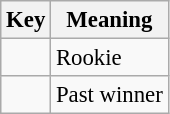<table class="wikitable" style="font-size: 95%;">
<tr>
<th>Key</th>
<th>Meaning</th>
</tr>
<tr>
<td align="center"><strong></strong></td>
<td>Rookie</td>
</tr>
<tr>
<td align="center"><strong></strong></td>
<td>Past winner</td>
</tr>
</table>
